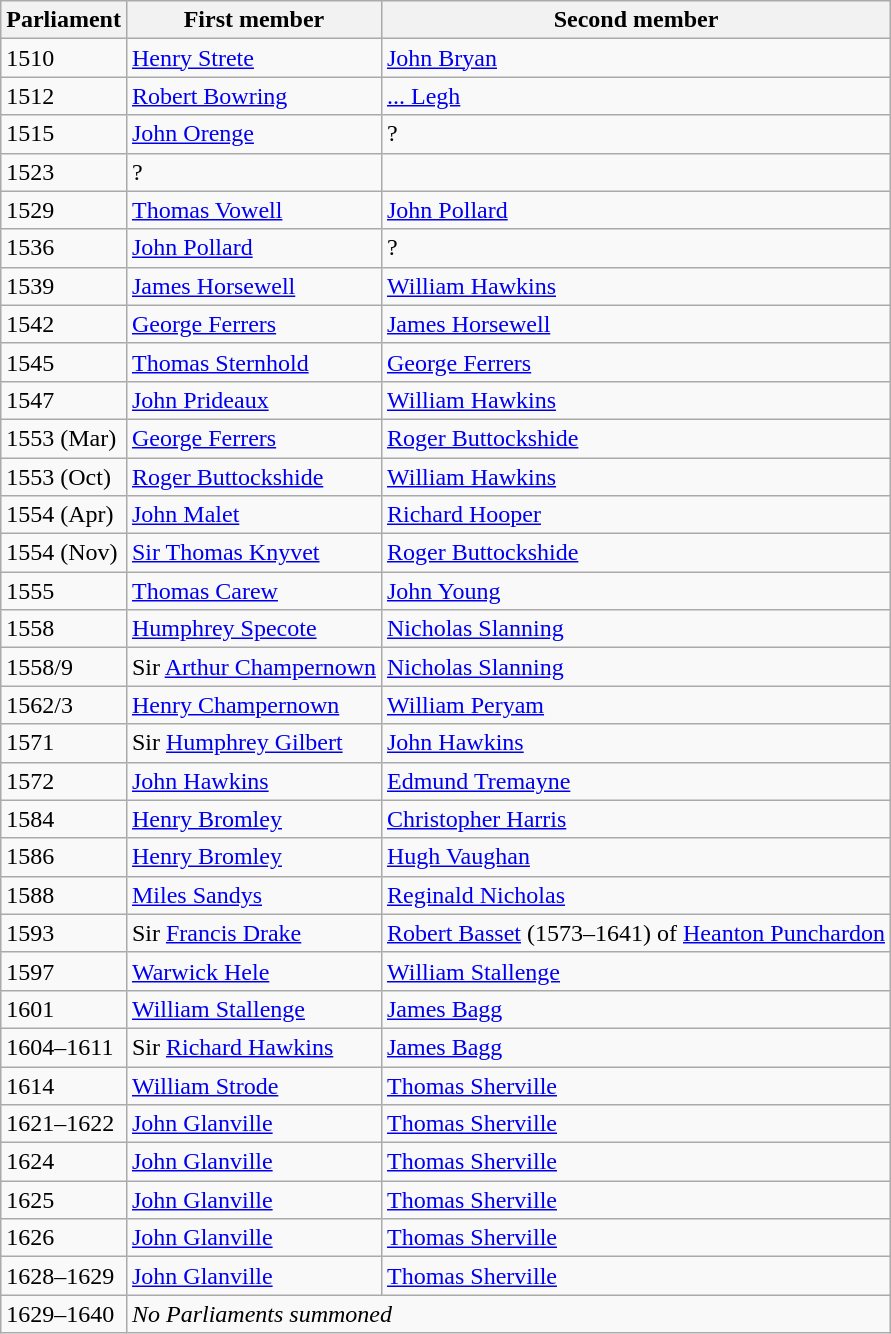<table class="wikitable">
<tr>
<th>Parliament</th>
<th>First member</th>
<th>Second member</th>
</tr>
<tr>
<td>1510</td>
<td><a href='#'>Henry Strete</a></td>
<td><a href='#'>John Bryan</a></td>
</tr>
<tr>
<td>1512</td>
<td><a href='#'>Robert Bowring</a></td>
<td><a href='#'>... Legh</a></td>
</tr>
<tr>
<td>1515</td>
<td><a href='#'>John Orenge</a></td>
<td>?</td>
</tr>
<tr>
<td>1523</td>
<td>?</td>
</tr>
<tr>
<td>1529</td>
<td><a href='#'>Thomas Vowell</a></td>
<td><a href='#'>John Pollard</a></td>
</tr>
<tr>
<td>1536</td>
<td><a href='#'>John Pollard</a></td>
<td>?</td>
</tr>
<tr>
<td>1539</td>
<td><a href='#'>James Horsewell</a></td>
<td><a href='#'>William Hawkins</a></td>
</tr>
<tr>
<td>1542</td>
<td><a href='#'>George Ferrers</a></td>
<td><a href='#'>James Horsewell</a></td>
</tr>
<tr>
<td>1545</td>
<td><a href='#'>Thomas Sternhold</a></td>
<td><a href='#'>George Ferrers</a></td>
</tr>
<tr>
<td>1547</td>
<td><a href='#'>John Prideaux</a></td>
<td><a href='#'>William Hawkins</a></td>
</tr>
<tr>
<td>1553 (Mar)</td>
<td><a href='#'>George Ferrers</a></td>
<td><a href='#'>Roger Buttockshide</a></td>
</tr>
<tr>
<td>1553 (Oct)</td>
<td><a href='#'>Roger Buttockshide</a></td>
<td><a href='#'>William Hawkins</a></td>
</tr>
<tr>
<td>1554 (Apr)</td>
<td><a href='#'>John Malet</a></td>
<td><a href='#'>Richard Hooper</a></td>
</tr>
<tr>
<td>1554 (Nov)</td>
<td><a href='#'>Sir Thomas Knyvet</a></td>
<td><a href='#'>Roger Buttockshide</a></td>
</tr>
<tr>
<td>1555</td>
<td><a href='#'>Thomas Carew</a></td>
<td><a href='#'>John Young</a></td>
</tr>
<tr>
<td>1558</td>
<td><a href='#'>Humphrey Specote</a></td>
<td><a href='#'>Nicholas Slanning</a></td>
</tr>
<tr>
<td>1558/9</td>
<td>Sir <a href='#'>Arthur Champernown</a></td>
<td><a href='#'>Nicholas Slanning</a></td>
</tr>
<tr>
<td>1562/3</td>
<td><a href='#'>Henry Champernown</a></td>
<td><a href='#'>William Peryam</a></td>
</tr>
<tr>
<td>1571</td>
<td>Sir <a href='#'>Humphrey Gilbert</a></td>
<td><a href='#'>John Hawkins</a></td>
</tr>
<tr>
<td>1572</td>
<td><a href='#'>John Hawkins</a></td>
<td><a href='#'>Edmund Tremayne</a></td>
</tr>
<tr>
<td>1584</td>
<td><a href='#'>Henry Bromley</a></td>
<td><a href='#'>Christopher Harris</a></td>
</tr>
<tr>
<td>1586</td>
<td><a href='#'>Henry Bromley</a></td>
<td><a href='#'>Hugh Vaughan</a></td>
</tr>
<tr>
<td>1588</td>
<td><a href='#'>Miles Sandys</a></td>
<td><a href='#'>Reginald Nicholas</a></td>
</tr>
<tr>
<td>1593</td>
<td>Sir <a href='#'>Francis Drake</a></td>
<td><a href='#'>Robert Basset</a> (1573–1641) of <a href='#'>Heanton Punchardon</a></td>
</tr>
<tr>
<td>1597</td>
<td><a href='#'>Warwick Hele</a></td>
<td><a href='#'>William Stallenge</a></td>
</tr>
<tr>
<td>1601</td>
<td><a href='#'>William Stallenge</a></td>
<td><a href='#'>James Bagg</a></td>
</tr>
<tr>
<td>1604–1611</td>
<td>Sir <a href='#'>Richard Hawkins</a></td>
<td><a href='#'>James Bagg</a></td>
</tr>
<tr>
<td>1614</td>
<td><a href='#'>William Strode</a></td>
<td><a href='#'>Thomas Sherville</a></td>
</tr>
<tr>
<td>1621–1622</td>
<td><a href='#'>John Glanville</a></td>
<td><a href='#'>Thomas Sherville</a></td>
</tr>
<tr>
<td>1624</td>
<td><a href='#'>John Glanville</a></td>
<td><a href='#'>Thomas Sherville</a></td>
</tr>
<tr>
<td>1625</td>
<td><a href='#'>John Glanville</a></td>
<td><a href='#'>Thomas Sherville</a></td>
</tr>
<tr>
<td>1626</td>
<td><a href='#'>John Glanville</a></td>
<td><a href='#'>Thomas Sherville</a></td>
</tr>
<tr>
<td>1628–1629</td>
<td><a href='#'>John Glanville</a></td>
<td><a href='#'>Thomas Sherville</a></td>
</tr>
<tr>
<td>1629–1640</td>
<td colspan = "2"><em>No Parliaments summoned</em></td>
</tr>
</table>
